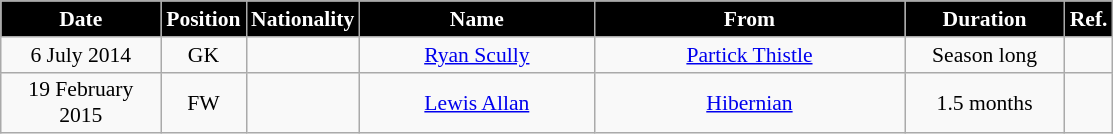<table class="wikitable"  style="text-align:center; font-size:90%; ">
<tr>
<th style="background:#000000; color:#FFFFFF; width:100px;">Date</th>
<th style="background:#000000; color:#FFFFFF; width:50px;">Position</th>
<th style="background:#000000; color:#FFFFFF; width:50px;">Nationality</th>
<th style="background:#000000; color:#FFFFFF; width:150px;">Name</th>
<th style="background:#000000; color:#FFFFFF; width:200px;">From</th>
<th style="background:#000000; color:#FFFFFF; width:100px;">Duration</th>
<th style="background:#000000; color:#FFFFFF; width:25px;">Ref.</th>
</tr>
<tr>
<td>6 July 2014</td>
<td>GK</td>
<td></td>
<td><a href='#'>Ryan Scully</a></td>
<td><a href='#'>Partick Thistle</a></td>
<td>Season long</td>
<td></td>
</tr>
<tr>
<td>19 February 2015</td>
<td>FW</td>
<td></td>
<td><a href='#'>Lewis Allan</a></td>
<td><a href='#'>Hibernian</a></td>
<td>1.5 months</td>
<td></td>
</tr>
</table>
